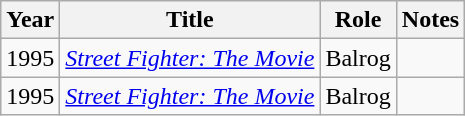<table class="wikitable">
<tr>
<th>Year</th>
<th>Title</th>
<th>Role</th>
<th>Notes</th>
</tr>
<tr>
<td>1995</td>
<td><em><a href='#'>Street Fighter: The Movie</a></em></td>
<td>Balrog</td>
<td></td>
</tr>
<tr>
<td>1995</td>
<td><em><a href='#'>Street Fighter: The Movie</a></em></td>
<td>Balrog</td>
<td></td>
</tr>
</table>
